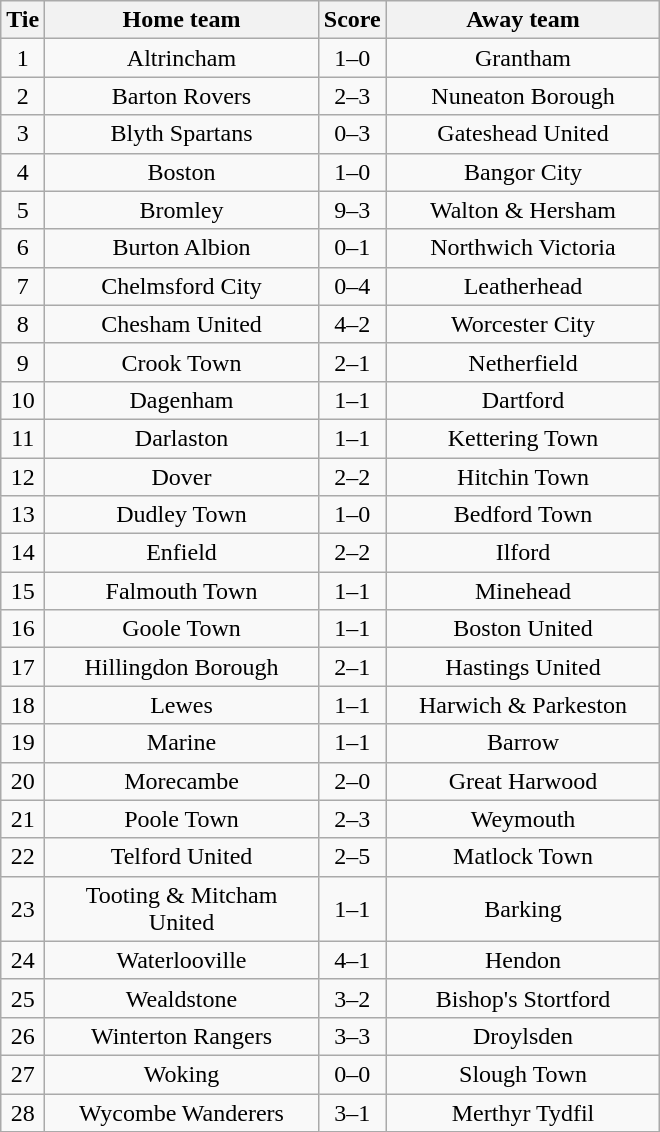<table class="wikitable" style="text-align:center;">
<tr>
<th width=20>Tie</th>
<th width=175>Home team</th>
<th width=20>Score</th>
<th width=175>Away team</th>
</tr>
<tr>
<td>1</td>
<td>Altrincham</td>
<td>1–0</td>
<td>Grantham</td>
</tr>
<tr>
<td>2</td>
<td>Barton Rovers</td>
<td>2–3</td>
<td>Nuneaton Borough</td>
</tr>
<tr>
<td>3</td>
<td>Blyth Spartans</td>
<td>0–3</td>
<td>Gateshead United</td>
</tr>
<tr>
<td>4</td>
<td>Boston</td>
<td>1–0</td>
<td>Bangor City</td>
</tr>
<tr>
<td>5</td>
<td>Bromley</td>
<td>9–3</td>
<td>Walton & Hersham</td>
</tr>
<tr>
<td>6</td>
<td>Burton Albion</td>
<td>0–1</td>
<td>Northwich Victoria</td>
</tr>
<tr>
<td>7</td>
<td>Chelmsford City</td>
<td>0–4</td>
<td>Leatherhead</td>
</tr>
<tr>
<td>8</td>
<td>Chesham United</td>
<td>4–2</td>
<td>Worcester City</td>
</tr>
<tr>
<td>9</td>
<td>Crook Town</td>
<td>2–1</td>
<td>Netherfield</td>
</tr>
<tr>
<td>10</td>
<td>Dagenham</td>
<td>1–1</td>
<td>Dartford</td>
</tr>
<tr>
<td>11</td>
<td>Darlaston</td>
<td>1–1</td>
<td>Kettering Town</td>
</tr>
<tr>
<td>12</td>
<td>Dover</td>
<td>2–2</td>
<td>Hitchin Town</td>
</tr>
<tr>
<td>13</td>
<td>Dudley Town</td>
<td>1–0</td>
<td>Bedford Town</td>
</tr>
<tr>
<td>14</td>
<td>Enfield</td>
<td>2–2</td>
<td>Ilford</td>
</tr>
<tr>
<td>15</td>
<td>Falmouth Town</td>
<td>1–1</td>
<td>Minehead</td>
</tr>
<tr>
<td>16</td>
<td>Goole Town</td>
<td>1–1</td>
<td>Boston United</td>
</tr>
<tr>
<td>17</td>
<td>Hillingdon Borough</td>
<td>2–1</td>
<td>Hastings United</td>
</tr>
<tr>
<td>18</td>
<td>Lewes</td>
<td>1–1</td>
<td>Harwich & Parkeston</td>
</tr>
<tr>
<td>19</td>
<td>Marine</td>
<td>1–1</td>
<td>Barrow</td>
</tr>
<tr>
<td>20</td>
<td>Morecambe</td>
<td>2–0</td>
<td>Great Harwood</td>
</tr>
<tr>
<td>21</td>
<td>Poole Town</td>
<td>2–3</td>
<td>Weymouth</td>
</tr>
<tr>
<td>22</td>
<td>Telford United</td>
<td>2–5</td>
<td>Matlock Town</td>
</tr>
<tr>
<td>23</td>
<td>Tooting & Mitcham United</td>
<td>1–1</td>
<td>Barking</td>
</tr>
<tr>
<td>24</td>
<td>Waterlooville</td>
<td>4–1</td>
<td>Hendon</td>
</tr>
<tr>
<td>25</td>
<td>Wealdstone</td>
<td>3–2</td>
<td>Bishop's Stortford</td>
</tr>
<tr>
<td>26</td>
<td>Winterton Rangers</td>
<td>3–3</td>
<td>Droylsden</td>
</tr>
<tr>
<td>27</td>
<td>Woking</td>
<td>0–0</td>
<td>Slough Town</td>
</tr>
<tr>
<td>28</td>
<td>Wycombe Wanderers</td>
<td>3–1</td>
<td>Merthyr Tydfil</td>
</tr>
</table>
